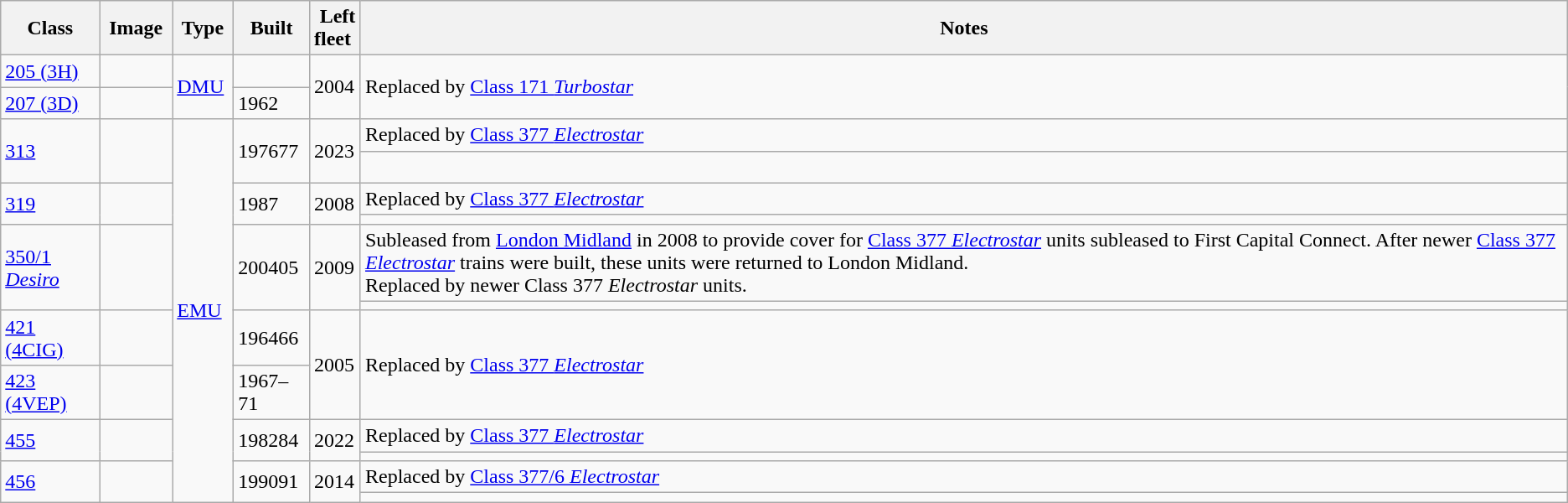<table class="wikitable">
<tr ---- bgcolor="#f9f9f9">
<th> Class </th>
<th> Image </th>
<th> Type </th>
<th> Built </th>
<th> Left<br> fleet </th>
<th> Notes </th>
</tr>
<tr>
<td><a href='#'>205 (3H)</a></td>
<td></td>
<td rowspan="2"><a href='#'>DMU</a></td>
<td></td>
<td rowspan="2">2004</td>
<td rowspan="2">Replaced by <a href='#'>Class 171 <em>Turbostar</em></a></td>
</tr>
<tr>
<td><a href='#'>207 (3D)</a></td>
<td></td>
<td>1962</td>
</tr>
<tr>
<td rowspan=2><a href='#'>313</a></td>
<td rowspan=2></td>
<td rowspan=12><a href='#'>EMU</a></td>
<td rowspan=2>197677</td>
<td rowspan=2>2023</td>
<td>Replaced by <a href='#'>Class 377 <em>Electrostar</em></a></td>
</tr>
<tr>
<td><br></td>
</tr>
<tr>
<td rowspan=2><a href='#'>319</a></td>
<td rowspan=2></td>
<td rowspan=2>1987</td>
<td rowspan=2>2008</td>
<td>Replaced by <a href='#'>Class 377 <em>Electrostar</em></a></td>
</tr>
<tr>
<td></td>
</tr>
<tr>
<td rowspan=2><a href='#'>350/1 <em>Desiro</em></a></td>
<td rowspan=2></td>
<td rowspan=2>200405</td>
<td rowspan=2>2009</td>
<td>Subleased from <a href='#'>London Midland</a> in 2008 to provide cover for <a href='#'>Class 377 <em>Electrostar</em></a> units subleased to First Capital Connect. After newer <a href='#'>Class 377 <em>Electrostar</em></a> trains were built, these units were returned to London Midland.<br>Replaced by newer Class 377 <em>Electrostar</em> units.</td>
</tr>
<tr>
<td></td>
</tr>
<tr>
<td><a href='#'>421 (4CIG)</a></td>
<td></td>
<td>196466</td>
<td rowspan="2">2005</td>
<td rowspan="2">Replaced by <a href='#'>Class 377 <em>Electrostar</em></a></td>
</tr>
<tr>
<td><a href='#'>423 (4VEP)</a></td>
<td></td>
<td>1967–71</td>
</tr>
<tr>
<td rowspan="2"><a href='#'>455</a></td>
<td rowspan="2"></td>
<td rowspan="2">198284</td>
<td rowspan="2">2022</td>
<td>Replaced by <a href='#'>Class 377 <em>Electrostar</em></a></td>
</tr>
<tr>
<td></td>
</tr>
<tr>
<td rowspan="2"><a href='#'>456</a></td>
<td rowspan="2"></td>
<td rowspan="2">199091</td>
<td rowspan="2">2014</td>
<td>Replaced by <a href='#'>Class 377/6 <em>Electrostar</em></a></td>
</tr>
<tr>
<td></td>
</tr>
</table>
